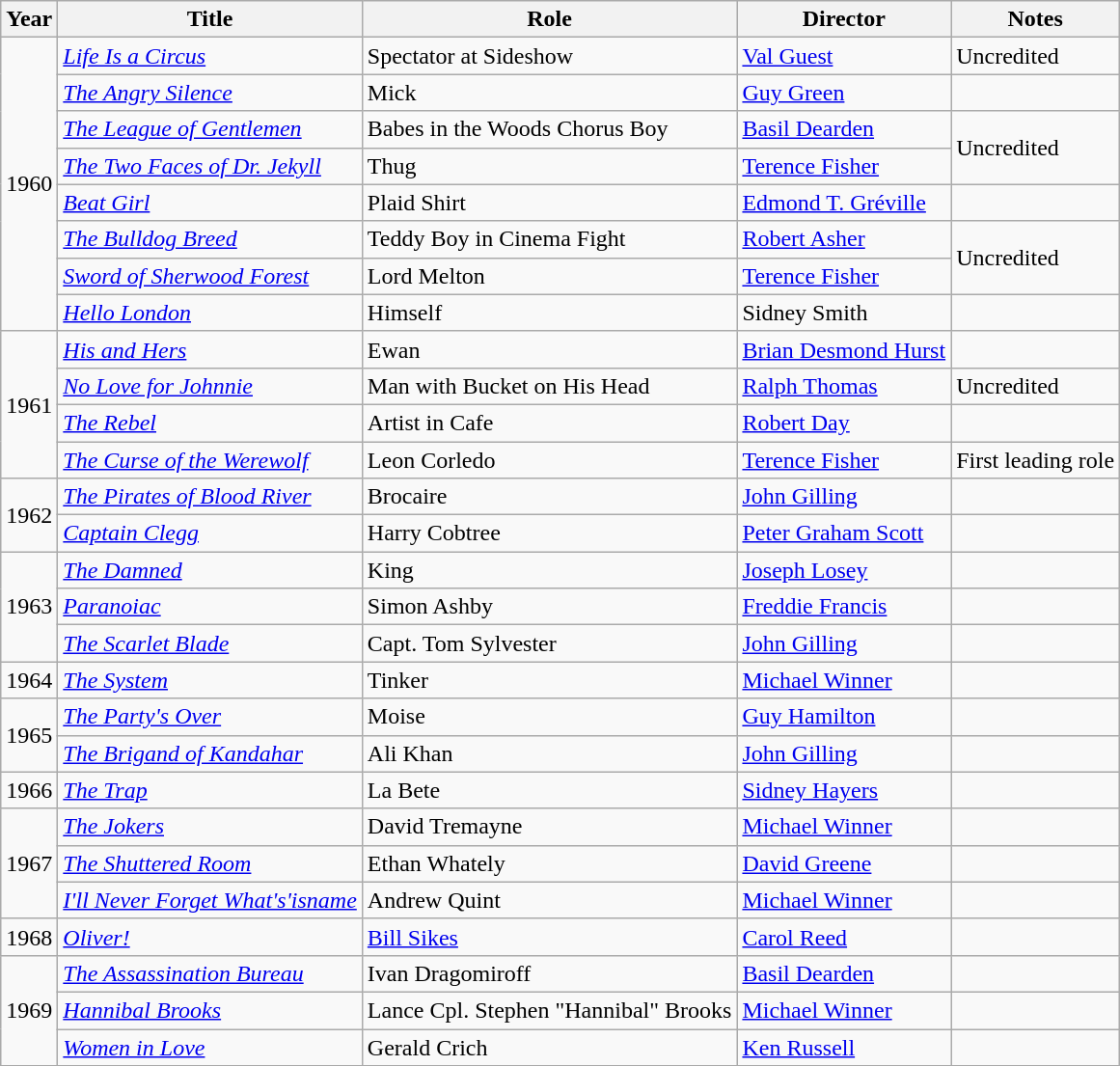<table class="wikitable sortable">
<tr>
<th>Year</th>
<th>Title</th>
<th>Role</th>
<th>Director</th>
<th class="unsortable">Notes</th>
</tr>
<tr>
<td rowspan="8">1960</td>
<td><em><a href='#'>Life Is a Circus</a></em></td>
<td>Spectator at Sideshow</td>
<td><a href='#'>Val Guest</a></td>
<td>Uncredited</td>
</tr>
<tr>
<td><em><a href='#'>The Angry Silence</a></em></td>
<td>Mick</td>
<td><a href='#'>Guy Green</a></td>
<td></td>
</tr>
<tr>
<td><em><a href='#'>The League of Gentlemen</a></em></td>
<td>Babes in the Woods Chorus Boy</td>
<td><a href='#'>Basil Dearden</a></td>
<td rowspan="2">Uncredited</td>
</tr>
<tr>
<td><em><a href='#'>The Two Faces of Dr. Jekyll</a></em></td>
<td>Thug</td>
<td><a href='#'>Terence Fisher</a></td>
</tr>
<tr>
<td><em><a href='#'>Beat Girl</a></em></td>
<td>Plaid Shirt</td>
<td><a href='#'>Edmond T. Gréville</a></td>
<td></td>
</tr>
<tr>
<td><em><a href='#'>The Bulldog Breed</a></em></td>
<td>Teddy Boy in Cinema Fight</td>
<td><a href='#'>Robert Asher</a></td>
<td rowspan="2">Uncredited</td>
</tr>
<tr>
<td><em><a href='#'>Sword of Sherwood Forest</a></em></td>
<td>Lord Melton</td>
<td><a href='#'>Terence Fisher</a></td>
</tr>
<tr>
<td><em><a href='#'>Hello London</a></em></td>
<td>Himself</td>
<td>Sidney Smith</td>
<td></td>
</tr>
<tr>
<td rowspan="4">1961</td>
<td><em><a href='#'>His and Hers</a></em></td>
<td>Ewan</td>
<td><a href='#'>Brian Desmond Hurst</a></td>
<td></td>
</tr>
<tr>
<td><em><a href='#'>No Love for Johnnie</a></em></td>
<td>Man with Bucket on His Head</td>
<td><a href='#'>Ralph Thomas</a></td>
<td>Uncredited</td>
</tr>
<tr>
<td><em><a href='#'>The Rebel</a></em></td>
<td>Artist in Cafe</td>
<td><a href='#'>Robert Day</a></td>
<td></td>
</tr>
<tr>
<td><em><a href='#'>The Curse of the Werewolf</a></em></td>
<td>Leon Corledo</td>
<td><a href='#'>Terence Fisher</a></td>
<td>First leading role</td>
</tr>
<tr>
<td rowspan="2">1962</td>
<td><em><a href='#'>The Pirates of Blood River</a></em></td>
<td>Brocaire</td>
<td><a href='#'>John Gilling</a></td>
<td></td>
</tr>
<tr>
<td><em><a href='#'>Captain Clegg</a></em></td>
<td>Harry Cobtree</td>
<td><a href='#'>Peter Graham Scott</a></td>
<td></td>
</tr>
<tr>
<td rowspan="3">1963</td>
<td><em><a href='#'>The Damned</a></em></td>
<td>King</td>
<td><a href='#'>Joseph Losey</a></td>
<td></td>
</tr>
<tr>
<td><em><a href='#'>Paranoiac</a></em></td>
<td>Simon Ashby</td>
<td><a href='#'>Freddie Francis</a></td>
<td></td>
</tr>
<tr>
<td><em><a href='#'>The Scarlet Blade</a></em></td>
<td>Capt. Tom Sylvester</td>
<td><a href='#'>John Gilling</a></td>
<td></td>
</tr>
<tr>
<td>1964</td>
<td><em><a href='#'>The System</a></em></td>
<td>Tinker</td>
<td><a href='#'>Michael Winner</a></td>
<td></td>
</tr>
<tr>
<td rowspan="2">1965</td>
<td><em><a href='#'>The Party's Over</a></em></td>
<td>Moise</td>
<td><a href='#'>Guy Hamilton</a></td>
<td></td>
</tr>
<tr>
<td><em><a href='#'>The Brigand of Kandahar</a></em></td>
<td>Ali Khan</td>
<td><a href='#'>John Gilling</a></td>
<td></td>
</tr>
<tr>
<td>1966</td>
<td><em><a href='#'>The Trap</a></em></td>
<td>La Bete</td>
<td><a href='#'>Sidney Hayers</a></td>
<td></td>
</tr>
<tr>
<td rowspan="3">1967</td>
<td><em><a href='#'>The Jokers</a></em></td>
<td>David Tremayne</td>
<td><a href='#'>Michael Winner</a></td>
<td></td>
</tr>
<tr>
<td><em><a href='#'>The Shuttered Room</a></em></td>
<td>Ethan Whately</td>
<td><a href='#'>David Greene</a></td>
<td></td>
</tr>
<tr>
<td><em><a href='#'>I'll Never Forget What's'isname</a></em></td>
<td>Andrew Quint</td>
<td><a href='#'>Michael Winner</a></td>
<td></td>
</tr>
<tr>
<td>1968</td>
<td><em><a href='#'>Oliver!</a></em></td>
<td><a href='#'>Bill Sikes</a></td>
<td><a href='#'>Carol Reed</a></td>
<td></td>
</tr>
<tr>
<td rowspan="3">1969</td>
<td><em><a href='#'>The Assassination Bureau</a></em></td>
<td>Ivan Dragomiroff</td>
<td><a href='#'>Basil Dearden</a></td>
<td></td>
</tr>
<tr>
<td><em><a href='#'>Hannibal Brooks</a></em></td>
<td>Lance Cpl. Stephen "Hannibal" Brooks</td>
<td><a href='#'>Michael Winner</a></td>
<td></td>
</tr>
<tr>
<td><em><a href='#'>Women in Love</a></em></td>
<td>Gerald Crich</td>
<td><a href='#'>Ken Russell</a></td>
<td></td>
</tr>
<tr>
</tr>
</table>
